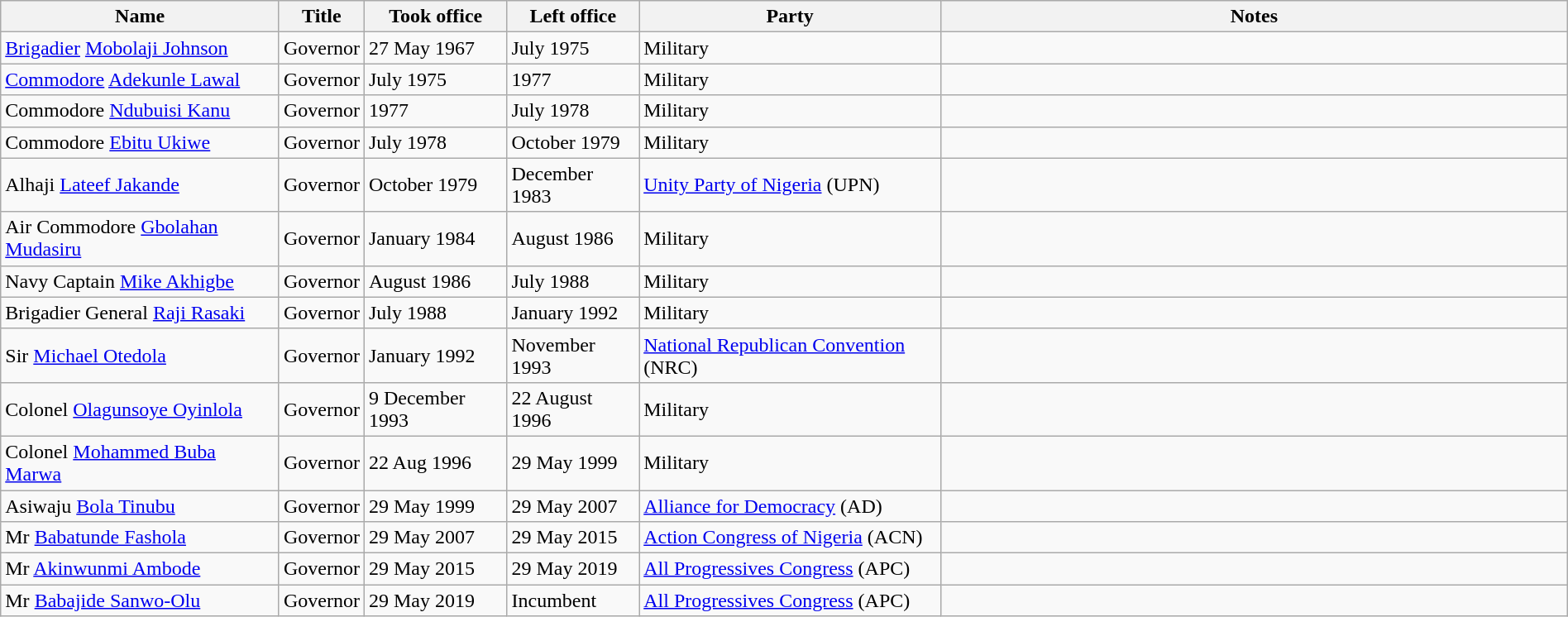<table class="wikitable" border="1" style="width:100%; margin:auto; text-align:left">
<tr>
<th>Name</th>
<th>Title</th>
<th>Took office</th>
<th>Left office</th>
<th>Party</th>
<th width="40%">Notes</th>
</tr>
<tr -valign="top">
<td><a href='#'>Brigadier</a> <a href='#'>Mobolaji Johnson</a></td>
<td>Governor</td>
<td>27 May 1967</td>
<td>July 1975</td>
<td>Military</td>
<td></td>
</tr>
<tr -valign="top">
<td><a href='#'>Commodore</a> <a href='#'>Adekunle Lawal</a></td>
<td>Governor</td>
<td>July 1975</td>
<td>1977</td>
<td>Military</td>
<td></td>
</tr>
<tr -valign="top">
<td>Commodore <a href='#'>Ndubuisi Kanu</a></td>
<td>Governor</td>
<td>1977</td>
<td>July 1978</td>
<td>Military</td>
<td></td>
</tr>
<tr -valign="top">
<td>Commodore <a href='#'>Ebitu Ukiwe</a></td>
<td>Governor</td>
<td>July 1978</td>
<td>October 1979</td>
<td>Military</td>
<td></td>
</tr>
<tr -valign="top">
<td>Alhaji <a href='#'>Lateef Jakande</a></td>
<td>Governor</td>
<td>October 1979</td>
<td>December 1983</td>
<td><a href='#'>Unity Party of Nigeria</a> (UPN)</td>
<td></td>
</tr>
<tr -valign="top">
<td>Air Commodore <a href='#'>Gbolahan Mudasiru</a></td>
<td>Governor</td>
<td>January 1984</td>
<td>August 1986</td>
<td>Military</td>
<td></td>
</tr>
<tr -valign="top">
<td>Navy Captain <a href='#'>Mike Akhigbe</a></td>
<td>Governor</td>
<td>August 1986</td>
<td>July 1988</td>
<td>Military</td>
<td></td>
</tr>
<tr -valign="top">
<td>Brigadier General <a href='#'>Raji Rasaki</a></td>
<td>Governor</td>
<td>July 1988</td>
<td>January 1992</td>
<td>Military</td>
<td></td>
</tr>
<tr -valign="top">
<td>Sir <a href='#'>Michael Otedola</a></td>
<td>Governor</td>
<td>January 1992</td>
<td>November 1993</td>
<td><a href='#'>National Republican Convention</a> (NRC)</td>
<td></td>
</tr>
<tr -valign="top">
<td>Colonel <a href='#'>Olagunsoye Oyinlola</a></td>
<td>Governor</td>
<td>9 December 1993</td>
<td>22 August 1996</td>
<td>Military</td>
<td></td>
</tr>
<tr -valign="top">
<td>Colonel <a href='#'>Mohammed Buba Marwa</a></td>
<td>Governor</td>
<td>22 Aug 1996</td>
<td>29 May 1999</td>
<td>Military</td>
<td></td>
</tr>
<tr -valign="top">
<td>Asiwaju <a href='#'>Bola Tinubu</a></td>
<td>Governor</td>
<td>29 May 1999</td>
<td>29 May 2007</td>
<td><a href='#'>Alliance for Democracy</a> (AD)</td>
<td></td>
</tr>
<tr -valign="top">
<td>Mr <a href='#'>Babatunde Fashola</a></td>
<td>Governor</td>
<td>29 May 2007</td>
<td>29 May 2015</td>
<td><a href='#'>Action Congress of Nigeria</a> (ACN)</td>
<td></td>
</tr>
<tr -valign="top">
<td>Mr <a href='#'>Akinwunmi Ambode</a></td>
<td>Governor</td>
<td>29 May 2015</td>
<td>29 May 2019</td>
<td><a href='#'>All Progressives Congress</a> (APC)</td>
<td></td>
</tr>
<tr -valign="top">
<td>Mr <a href='#'>Babajide Sanwo-Olu</a></td>
<td>Governor</td>
<td>29 May 2019</td>
<td>Incumbent</td>
<td><a href='#'>All Progressives Congress</a> (APC)</td>
<td></td>
</tr>
</table>
